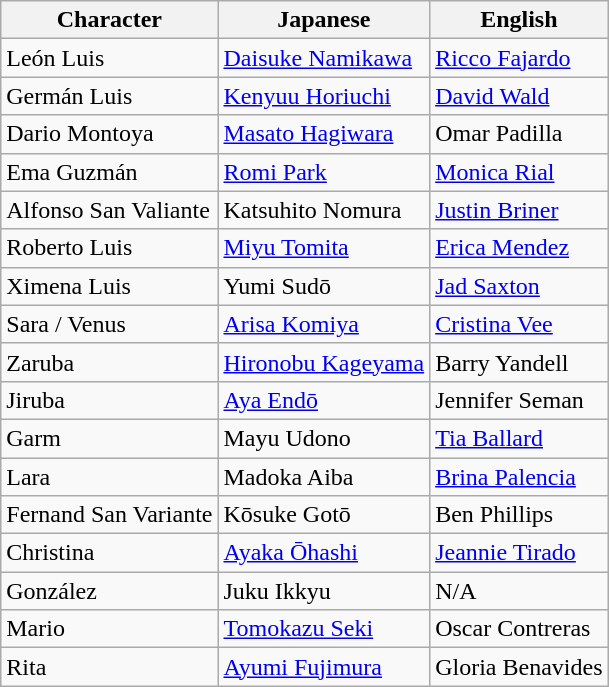<table class="wikitable">
<tr>
<th>Character</th>
<th>Japanese</th>
<th>English</th>
</tr>
<tr>
<td>León Luis</td>
<td><a href='#'>Daisuke Namikawa</a></td>
<td><a href='#'>Ricco Fajardo</a></td>
</tr>
<tr>
<td>Germán Luis</td>
<td><a href='#'>Kenyuu Horiuchi</a></td>
<td><a href='#'>David Wald</a></td>
</tr>
<tr>
<td>Dario Montoya</td>
<td><a href='#'>Masato Hagiwara</a></td>
<td>Omar Padilla</td>
</tr>
<tr>
<td>Ema Guzmán</td>
<td><a href='#'>Romi Park</a></td>
<td><a href='#'>Monica Rial</a></td>
</tr>
<tr>
<td>Alfonso San Valiante</td>
<td>Katsuhito Nomura</td>
<td><a href='#'>Justin Briner</a></td>
</tr>
<tr>
<td>Roberto Luis</td>
<td><a href='#'>Miyu Tomita</a></td>
<td><a href='#'>Erica Mendez</a></td>
</tr>
<tr>
<td>Ximena Luis</td>
<td>Yumi Sudō</td>
<td><a href='#'>Jad Saxton</a></td>
</tr>
<tr>
<td>Sara / Venus</td>
<td><a href='#'>Arisa Komiya</a></td>
<td><a href='#'>Cristina Vee</a></td>
</tr>
<tr>
<td>Zaruba</td>
<td><a href='#'>Hironobu Kageyama</a></td>
<td>Barry Yandell</td>
</tr>
<tr>
<td>Jiruba</td>
<td><a href='#'>Aya Endō</a></td>
<td>Jennifer Seman</td>
</tr>
<tr>
<td>Garm</td>
<td>Mayu Udono</td>
<td><a href='#'>Tia Ballard</a></td>
</tr>
<tr>
<td>Lara</td>
<td>Madoka Aiba</td>
<td><a href='#'>Brina Palencia</a></td>
</tr>
<tr>
<td>Fernand San Variante</td>
<td>Kōsuke Gotō</td>
<td>Ben Phillips</td>
</tr>
<tr>
<td>Christina</td>
<td><a href='#'>Ayaka Ōhashi</a></td>
<td><a href='#'>Jeannie Tirado</a></td>
</tr>
<tr>
<td>González</td>
<td>Juku Ikkyu</td>
<td>N/A</td>
</tr>
<tr>
<td>Mario</td>
<td><a href='#'>Tomokazu Seki</a></td>
<td>Oscar Contreras</td>
</tr>
<tr>
<td>Rita</td>
<td><a href='#'>Ayumi Fujimura</a></td>
<td>Gloria Benavides</td>
</tr>
</table>
